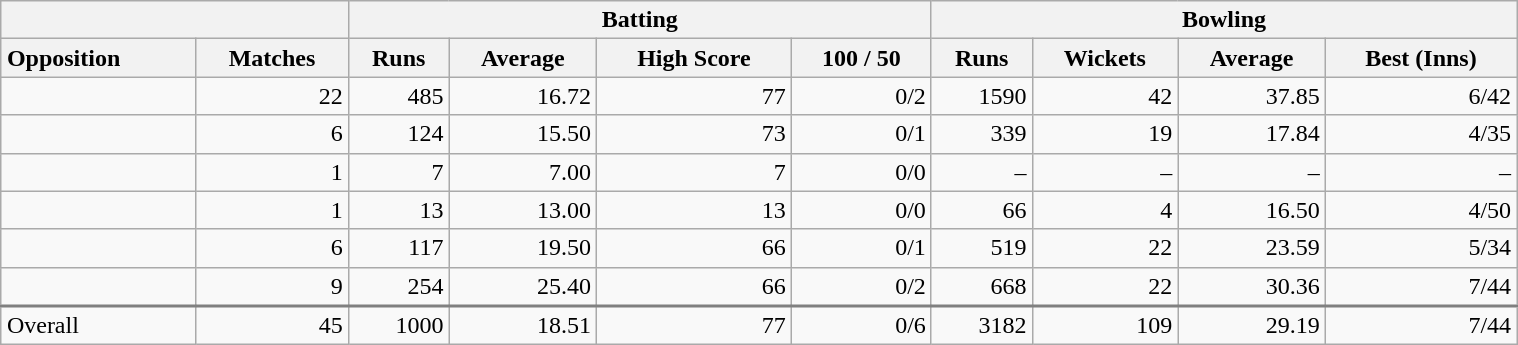<table class="wikitable" style="margin: 1em auto 1em auto" width="80%">
<tr>
<th colspan=2> </th>
<th colspan=4>Batting</th>
<th colspan=4>Bowling</th>
</tr>
<tr>
<th style="text-align:left;">Opposition</th>
<th>Matches</th>
<th>Runs</th>
<th>Average</th>
<th>High Score</th>
<th>100 / 50</th>
<th>Runs</th>
<th>Wickets</th>
<th>Average</th>
<th>Best (Inns)</th>
</tr>
<tr style="text-align:right;">
<td style="text-align:left;"></td>
<td>22</td>
<td>485</td>
<td>16.72</td>
<td>77</td>
<td>0/2</td>
<td>1590</td>
<td>42</td>
<td>37.85</td>
<td>6/42</td>
</tr>
<tr style="text-align:right;">
<td style="text-align:left;"></td>
<td>6</td>
<td>124</td>
<td>15.50</td>
<td>73</td>
<td>0/1</td>
<td>339</td>
<td>19</td>
<td>17.84</td>
<td>4/35</td>
</tr>
<tr style="text-align:right;">
<td style="text-align:left;"></td>
<td>1</td>
<td>7</td>
<td>7.00</td>
<td>7</td>
<td>0/0</td>
<td>–</td>
<td>–</td>
<td>–</td>
<td>–</td>
</tr>
<tr style="text-align:right;">
<td style="text-align:left;"></td>
<td>1</td>
<td>13</td>
<td>13.00</td>
<td>13</td>
<td>0/0</td>
<td>66</td>
<td>4</td>
<td>16.50</td>
<td>4/50</td>
</tr>
<tr style="text-align:right;">
<td style="text-align:left;"></td>
<td>6</td>
<td>117</td>
<td>19.50</td>
<td>66</td>
<td>0/1</td>
<td>519</td>
<td>22</td>
<td>23.59</td>
<td>5/34</td>
</tr>
<tr style="text-align:right;">
<td style="text-align:left;"></td>
<td>9</td>
<td>254</td>
<td>25.40</td>
<td>66</td>
<td>0/2</td>
<td>668</td>
<td>22</td>
<td>30.36</td>
<td>7/44</td>
</tr>
<tr style="text-align:right; border-top:solid 2px grey;">
<td style="text-align:left;">Overall</td>
<td>45</td>
<td>1000</td>
<td>18.51</td>
<td>77</td>
<td>0/6</td>
<td>3182</td>
<td>109</td>
<td>29.19</td>
<td>7/44</td>
</tr>
</table>
